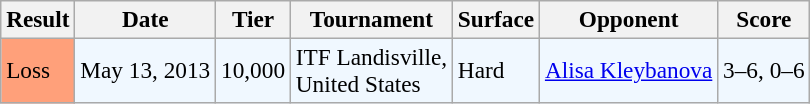<table class="sortable wikitable" style=font-size:97%>
<tr>
<th>Result</th>
<th>Date</th>
<th>Tier</th>
<th>Tournament</th>
<th>Surface</th>
<th>Opponent</th>
<th>Score</th>
</tr>
<tr style="background:#f0f8ff;">
<td style="background:#ffa07a;">Loss</td>
<td>May 13, 2013</td>
<td>10,000</td>
<td>ITF Landisville, <br>United States</td>
<td>Hard</td>
<td> <a href='#'>Alisa Kleybanova</a></td>
<td>3–6, 0–6</td>
</tr>
</table>
